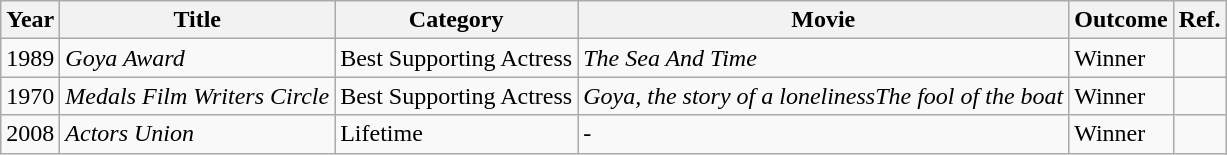<table class="wikitable">
<tr>
<th><strong>Year</strong></th>
<th>Title</th>
<th><strong>Category</strong></th>
<th><strong>Movie</strong></th>
<th><strong>Outcome</strong></th>
<th>Ref.</th>
</tr>
<tr>
<td>1989</td>
<td><em>Goya Award</em></td>
<td>Best Supporting Actress</td>
<td><em>The Sea And Time</em></td>
<td rowspan="">Winner</td>
<td></td>
</tr>
<tr>
<td>1970</td>
<td><em>Medals Film Writers Circle</em></td>
<td>Best Supporting Actress</td>
<td><em>Goya, the story of a lonelinessThe fool of the boat</em></td>
<td>Winner</td>
<td></td>
</tr>
<tr>
<td>2008</td>
<td><em>Actors Union</em></td>
<td>Lifetime</td>
<td>-</td>
<td>Winner</td>
<td></td>
</tr>
</table>
